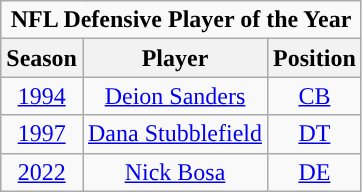<table class="wikitable sortable" style="text-align:center">
<tr>
<td colspan="3"><strong>NFL Defensive Player of the Year</strong></td>
</tr>
<tr>
<th>Season</th>
<th>Player</th>
<th>Position</th>
</tr>
<tr>
<td><a href='#'>1994</a></td>
<td><a href='#'>Deion Sanders</a></td>
<td><a href='#'>CB</a></td>
</tr>
<tr>
<td><a href='#'>1997</a></td>
<td><a href='#'>Dana Stubblefield</a></td>
<td><a href='#'>DT</a></td>
</tr>
<tr>
<td><a href='#'>2022</a></td>
<td><a href='#'>Nick Bosa</a></td>
<td><a href='#'>DE</a></td>
</tr>
</table>
